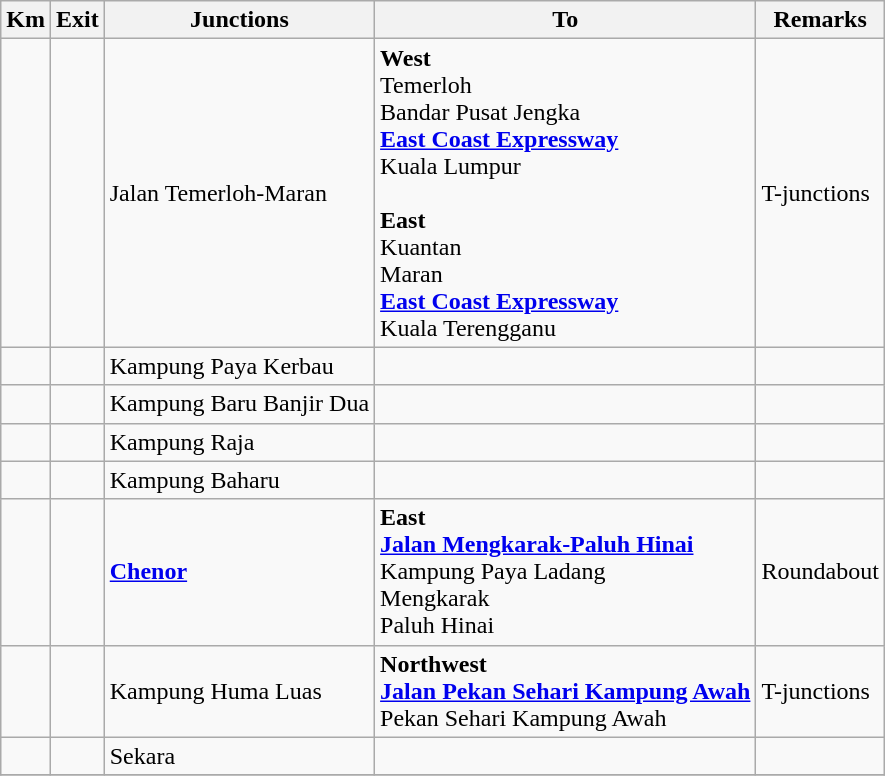<table class="wikitable">
<tr>
<th>Km</th>
<th>Exit</th>
<th>Junctions</th>
<th>To</th>
<th>Remarks</th>
</tr>
<tr>
<td></td>
<td></td>
<td>Jalan Temerloh-Maran</td>
<td><strong>West</strong><br> Temerloh<br> Bandar Pusat Jengka<br>  <strong><a href='#'>East Coast Expressway</a></strong><br>Kuala Lumpur<br><br><strong>East</strong><br> Kuantan<br> Maran<br>  <strong><a href='#'>East Coast Expressway</a></strong><br>Kuala Terengganu</td>
<td>T-junctions</td>
</tr>
<tr>
<td></td>
<td></td>
<td>Kampung Paya Kerbau</td>
<td></td>
<td></td>
</tr>
<tr>
<td></td>
<td></td>
<td>Kampung Baru Banjir Dua</td>
<td></td>
<td></td>
</tr>
<tr>
<td></td>
<td></td>
<td>Kampung Raja</td>
<td></td>
<td></td>
</tr>
<tr>
<td></td>
<td></td>
<td>Kampung Baharu</td>
<td></td>
<td></td>
</tr>
<tr>
<td></td>
<td></td>
<td><strong><a href='#'>Chenor</a></strong></td>
<td><strong>East</strong><br> <strong><a href='#'>Jalan Mengkarak-Paluh Hinai</a></strong><br>Kampung Paya Ladang<br>Mengkarak<br>Paluh Hinai</td>
<td>Roundabout</td>
</tr>
<tr>
<td></td>
<td></td>
<td>Kampung Huma Luas</td>
<td><strong>Northwest</strong><br> <strong><a href='#'>Jalan Pekan Sehari Kampung Awah</a></strong><br>Pekan Sehari Kampung Awah</td>
<td>T-junctions</td>
</tr>
<tr>
<td></td>
<td></td>
<td>Sekara</td>
<td></td>
<td></td>
</tr>
<tr>
</tr>
</table>
